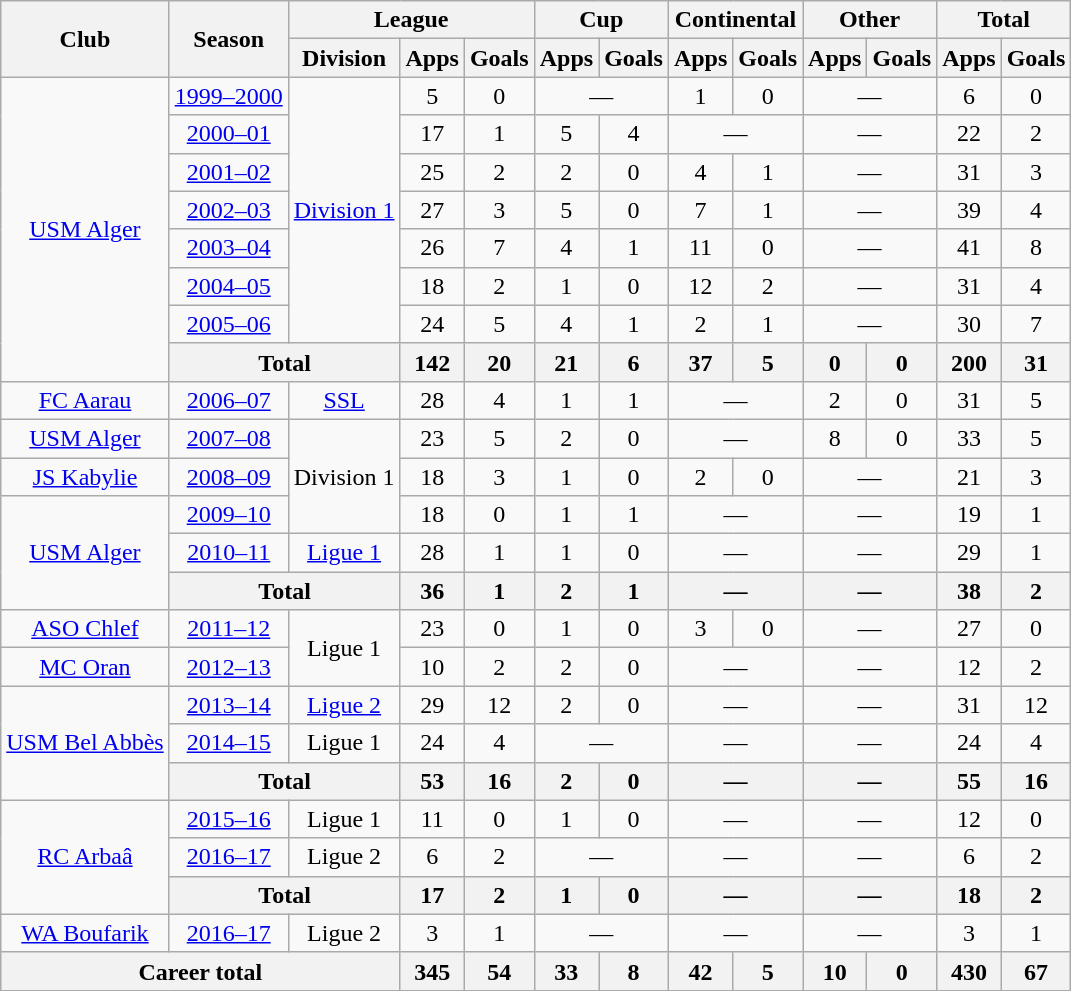<table class="wikitable" style="text-align: center">
<tr>
<th rowspan="2">Club</th>
<th rowspan="2">Season</th>
<th colspan="3">League</th>
<th colspan="2">Cup</th>
<th colspan="2">Continental</th>
<th colspan="2">Other</th>
<th colspan="2">Total</th>
</tr>
<tr>
<th>Division</th>
<th>Apps</th>
<th>Goals</th>
<th>Apps</th>
<th>Goals</th>
<th>Apps</th>
<th>Goals</th>
<th>Apps</th>
<th>Goals</th>
<th>Apps</th>
<th>Goals</th>
</tr>
<tr>
<td rowspan="8" valign="center"><a href='#'>USM Alger</a></td>
<td><a href='#'>1999–2000</a></td>
<td rowspan=7><a href='#'>Division 1</a></td>
<td>5</td>
<td>0</td>
<td colspan=2>—</td>
<td>1</td>
<td>0</td>
<td colspan=2>—</td>
<td>6</td>
<td>0</td>
</tr>
<tr>
<td><a href='#'>2000–01</a></td>
<td>17</td>
<td>1</td>
<td>5</td>
<td>4</td>
<td colspan=2>—</td>
<td colspan=2>—</td>
<td>22</td>
<td>2</td>
</tr>
<tr>
<td><a href='#'>2001–02</a></td>
<td>25</td>
<td>2</td>
<td>2</td>
<td>0</td>
<td>4</td>
<td>1</td>
<td colspan=2>—</td>
<td>31</td>
<td>3</td>
</tr>
<tr>
<td><a href='#'>2002–03</a></td>
<td>27</td>
<td>3</td>
<td>5</td>
<td>0</td>
<td>7</td>
<td>1</td>
<td colspan=2>—</td>
<td>39</td>
<td>4</td>
</tr>
<tr>
<td><a href='#'>2003–04</a></td>
<td>26</td>
<td>7</td>
<td>4</td>
<td>1</td>
<td>11</td>
<td>0</td>
<td colspan=2>—</td>
<td>41</td>
<td>8</td>
</tr>
<tr>
<td><a href='#'>2004–05</a></td>
<td>18</td>
<td>2</td>
<td>1</td>
<td>0</td>
<td>12</td>
<td>2</td>
<td colspan=2>—</td>
<td>31</td>
<td>4</td>
</tr>
<tr>
<td><a href='#'>2005–06</a></td>
<td>24</td>
<td>5</td>
<td>4</td>
<td>1</td>
<td>2</td>
<td>1</td>
<td colspan=2>—</td>
<td>30</td>
<td>7</td>
</tr>
<tr>
<th colspan="2">Total</th>
<th>142</th>
<th>20</th>
<th>21</th>
<th>6</th>
<th>37</th>
<th>5</th>
<th>0</th>
<th>0</th>
<th>200</th>
<th>31</th>
</tr>
<tr>
<td><a href='#'>FC Aarau</a></td>
<td><a href='#'>2006–07</a></td>
<td><a href='#'>SSL</a></td>
<td>28</td>
<td>4</td>
<td>1</td>
<td>1</td>
<td colspan=2>—</td>
<td>2</td>
<td>0</td>
<td>31</td>
<td>5</td>
</tr>
<tr>
<td><a href='#'>USM Alger</a></td>
<td><a href='#'>2007–08</a></td>
<td rowspan=3>Division 1</td>
<td>23</td>
<td>5</td>
<td>2</td>
<td>0</td>
<td colspan=2>—</td>
<td>8</td>
<td>0</td>
<td>33</td>
<td>5</td>
</tr>
<tr>
<td><a href='#'>JS Kabylie</a></td>
<td><a href='#'>2008–09</a></td>
<td>18</td>
<td>3</td>
<td>1</td>
<td>0</td>
<td>2</td>
<td>0</td>
<td colspan=2>—</td>
<td>21</td>
<td>3</td>
</tr>
<tr>
<td rowspan="3" valign="center"><a href='#'>USM Alger</a></td>
<td><a href='#'>2009–10</a></td>
<td>18</td>
<td>0</td>
<td>1</td>
<td>1</td>
<td colspan=2>—</td>
<td colspan=2>—</td>
<td>19</td>
<td>1</td>
</tr>
<tr>
<td><a href='#'>2010–11</a></td>
<td><a href='#'>Ligue 1</a></td>
<td>28</td>
<td>1</td>
<td>1</td>
<td>0</td>
<td colspan=2>—</td>
<td colspan=2>—</td>
<td>29</td>
<td>1</td>
</tr>
<tr>
<th colspan="2">Total</th>
<th>36</th>
<th>1</th>
<th>2</th>
<th>1</th>
<th colspan=2>—</th>
<th colspan=2>—</th>
<th>38</th>
<th>2</th>
</tr>
<tr>
<td><a href='#'>ASO Chlef</a></td>
<td><a href='#'>2011–12</a></td>
<td rowspan=2>Ligue 1</td>
<td>23</td>
<td>0</td>
<td>1</td>
<td>0</td>
<td>3</td>
<td>0</td>
<td colspan=2>—</td>
<td>27</td>
<td>0</td>
</tr>
<tr>
<td><a href='#'>MC Oran</a></td>
<td><a href='#'>2012–13</a></td>
<td>10</td>
<td>2</td>
<td>2</td>
<td>0</td>
<td colspan=2>—</td>
<td colspan=2>—</td>
<td>12</td>
<td>2</td>
</tr>
<tr>
<td rowspan="3" valign="center"><a href='#'>USM Bel Abbès</a></td>
<td><a href='#'>2013–14</a></td>
<td><a href='#'>Ligue 2</a></td>
<td>29</td>
<td>12</td>
<td>2</td>
<td>0</td>
<td colspan=2>—</td>
<td colspan=2>—</td>
<td>31</td>
<td>12</td>
</tr>
<tr>
<td><a href='#'>2014–15</a></td>
<td>Ligue 1</td>
<td>24</td>
<td>4</td>
<td colspan=2>—</td>
<td colspan=2>—</td>
<td colspan=2>—</td>
<td>24</td>
<td>4</td>
</tr>
<tr>
<th colspan="2">Total</th>
<th>53</th>
<th>16</th>
<th>2</th>
<th>0</th>
<th colspan=2>—</th>
<th colspan=2>—</th>
<th>55</th>
<th>16</th>
</tr>
<tr>
<td rowspan="3" valign="center"><a href='#'>RC Arbaâ</a></td>
<td><a href='#'>2015–16</a></td>
<td>Ligue 1</td>
<td>11</td>
<td>0</td>
<td>1</td>
<td>0</td>
<td colspan=2>—</td>
<td colspan=2>—</td>
<td>12</td>
<td>0</td>
</tr>
<tr>
<td><a href='#'>2016–17</a></td>
<td>Ligue 2</td>
<td>6</td>
<td>2</td>
<td colspan=2>—</td>
<td colspan=2>—</td>
<td colspan=2>—</td>
<td>6</td>
<td>2</td>
</tr>
<tr>
<th colspan="2">Total</th>
<th>17</th>
<th>2</th>
<th>1</th>
<th>0</th>
<th colspan=2>—</th>
<th colspan=2>—</th>
<th>18</th>
<th>2</th>
</tr>
<tr>
<td><a href='#'>WA Boufarik</a></td>
<td><a href='#'>2016–17</a></td>
<td>Ligue 2</td>
<td>3</td>
<td>1</td>
<td colspan=2>—</td>
<td colspan=2>—</td>
<td colspan=2>—</td>
<td>3</td>
<td>1</td>
</tr>
<tr>
<th colspan="3">Career total</th>
<th>345</th>
<th>54</th>
<th>33</th>
<th>8</th>
<th>42</th>
<th>5</th>
<th>10</th>
<th>0</th>
<th>430</th>
<th>67</th>
</tr>
</table>
